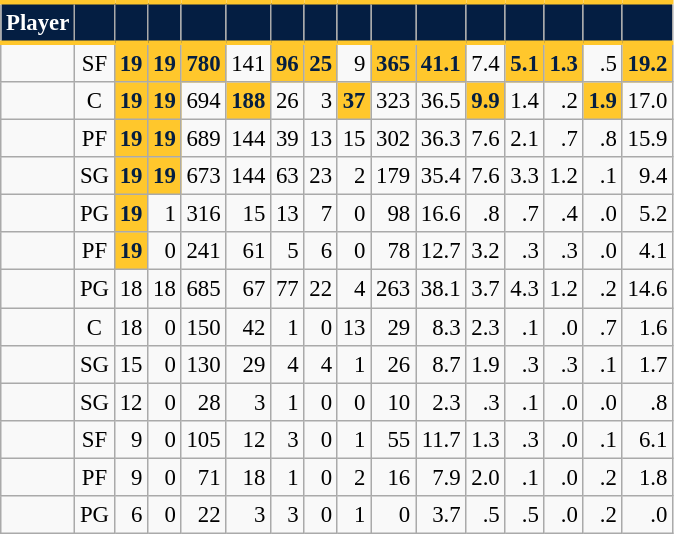<table class="wikitable sortable" style="font-size: 95%; text-align:right;">
<tr>
<th style="background:#041E42; color:#FFFFFF; border-top:#FFC72C 3px solid; border-bottom:#FFC72C 3px solid;">Player</th>
<th style="background:#041E42; color:#FFFFFF; border-top:#FFC72C 3px solid; border-bottom:#FFC72C 3px solid;"></th>
<th style="background:#041E42; color:#FFFFFF; border-top:#FFC72C 3px solid; border-bottom:#FFC72C 3px solid;"></th>
<th style="background:#041E42; color:#FFFFFF; border-top:#FFC72C 3px solid; border-bottom:#FFC72C 3px solid;"></th>
<th style="background:#041E42; color:#FFFFFF; border-top:#FFC72C 3px solid; border-bottom:#FFC72C 3px solid;"></th>
<th style="background:#041E42; color:#FFFFFF; border-top:#FFC72C 3px solid; border-bottom:#FFC72C 3px solid;"></th>
<th style="background:#041E42; color:#FFFFFF; border-top:#FFC72C 3px solid; border-bottom:#FFC72C 3px solid;"></th>
<th style="background:#041E42; color:#FFFFFF; border-top:#FFC72C 3px solid; border-bottom:#FFC72C 3px solid;"></th>
<th style="background:#041E42; color:#FFFFFF; border-top:#FFC72C 3px solid; border-bottom:#FFC72C 3px solid;"></th>
<th style="background:#041E42; color:#FFFFFF; border-top:#FFC72C 3px solid; border-bottom:#FFC72C 3px solid;"></th>
<th style="background:#041E42; color:#FFFFFF; border-top:#FFC72C 3px solid; border-bottom:#FFC72C 3px solid;"></th>
<th style="background:#041E42; color:#FFFFFF; border-top:#FFC72C 3px solid; border-bottom:#FFC72C 3px solid;"></th>
<th style="background:#041E42; color:#FFFFFF; border-top:#FFC72C 3px solid; border-bottom:#FFC72C 3px solid;"></th>
<th style="background:#041E42; color:#FFFFFF; border-top:#FFC72C 3px solid; border-bottom:#FFC72C 3px solid;"></th>
<th style="background:#041E42; color:#FFFFFF; border-top:#FFC72C 3px solid; border-bottom:#FFC72C 3px solid;"></th>
<th style="background:#041E42; color:#FFFFFF; border-top:#FFC72C 3px solid; border-bottom:#FFC72C 3px solid;"></th>
</tr>
<tr>
<td style="text-align:left;"></td>
<td style="text-align:center;">SF</td>
<td style="background:#FFC72C; color:#041E42;"><strong>19</strong></td>
<td style="background:#FFC72C; color:#041E42;"><strong>19</strong></td>
<td style="background:#FFC72C; color:#041E42;"><strong>780</strong></td>
<td>141</td>
<td style="background:#FFC72C; color:#041E42;"><strong>96</strong></td>
<td style="background:#FFC72C; color:#041E42;"><strong>25</strong></td>
<td>9</td>
<td style="background:#FFC72C; color:#041E42;"><strong>365</strong></td>
<td style="background:#FFC72C; color:#041E42;"><strong>41.1</strong></td>
<td>7.4</td>
<td style="background:#FFC72C; color:#041E42;"><strong>5.1</strong></td>
<td style="background:#FFC72C; color:#041E42;"><strong>1.3</strong></td>
<td>.5</td>
<td style="background:#FFC72C; color:#041E42;"><strong>19.2</strong></td>
</tr>
<tr>
<td style="text-align:left;"></td>
<td style="text-align:center;">C</td>
<td style="background:#FFC72C; color:#041E42;"><strong>19</strong></td>
<td style="background:#FFC72C; color:#041E42;"><strong>19</strong></td>
<td>694</td>
<td style="background:#FFC72C; color:#041E42;"><strong>188</strong></td>
<td>26</td>
<td>3</td>
<td style="background:#FFC72C; color:#041E42;"><strong>37</strong></td>
<td>323</td>
<td>36.5</td>
<td style="background:#FFC72C; color:#041E42;"><strong>9.9</strong></td>
<td>1.4</td>
<td>.2</td>
<td style="background:#FFC72C; color:#041E42;"><strong>1.9</strong></td>
<td>17.0</td>
</tr>
<tr>
<td style="text-align:left;"></td>
<td style="text-align:center;">PF</td>
<td style="background:#FFC72C; color:#041E42;"><strong>19</strong></td>
<td style="background:#FFC72C; color:#041E42;"><strong>19</strong></td>
<td>689</td>
<td>144</td>
<td>39</td>
<td>13</td>
<td>15</td>
<td>302</td>
<td>36.3</td>
<td>7.6</td>
<td>2.1</td>
<td>.7</td>
<td>.8</td>
<td>15.9</td>
</tr>
<tr>
<td style="text-align:left;"></td>
<td style="text-align:center;">SG</td>
<td style="background:#FFC72C; color:#041E42;"><strong>19</strong></td>
<td style="background:#FFC72C; color:#041E42;"><strong>19</strong></td>
<td>673</td>
<td>144</td>
<td>63</td>
<td>23</td>
<td>2</td>
<td>179</td>
<td>35.4</td>
<td>7.6</td>
<td>3.3</td>
<td>1.2</td>
<td>.1</td>
<td>9.4</td>
</tr>
<tr>
<td style="text-align:left;"></td>
<td style="text-align:center;">PG</td>
<td style="background:#FFC72C; color:#041E42;"><strong>19</strong></td>
<td>1</td>
<td>316</td>
<td>15</td>
<td>13</td>
<td>7</td>
<td>0</td>
<td>98</td>
<td>16.6</td>
<td>.8</td>
<td>.7</td>
<td>.4</td>
<td>.0</td>
<td>5.2</td>
</tr>
<tr>
<td style="text-align:left;"></td>
<td style="text-align:center;">PF</td>
<td style="background:#FFC72C; color:#041E42;"><strong>19</strong></td>
<td>0</td>
<td>241</td>
<td>61</td>
<td>5</td>
<td>6</td>
<td>0</td>
<td>78</td>
<td>12.7</td>
<td>3.2</td>
<td>.3</td>
<td>.3</td>
<td>.0</td>
<td>4.1</td>
</tr>
<tr>
<td style="text-align:left;"></td>
<td style="text-align:center;">PG</td>
<td>18</td>
<td>18</td>
<td>685</td>
<td>67</td>
<td>77</td>
<td>22</td>
<td>4</td>
<td>263</td>
<td>38.1</td>
<td>3.7</td>
<td>4.3</td>
<td>1.2</td>
<td>.2</td>
<td>14.6</td>
</tr>
<tr>
<td style="text-align:left;"></td>
<td style="text-align:center;">C</td>
<td>18</td>
<td>0</td>
<td>150</td>
<td>42</td>
<td>1</td>
<td>0</td>
<td>13</td>
<td>29</td>
<td>8.3</td>
<td>2.3</td>
<td>.1</td>
<td>.0</td>
<td>.7</td>
<td>1.6</td>
</tr>
<tr>
<td style="text-align:left;"></td>
<td style="text-align:center;">SG</td>
<td>15</td>
<td>0</td>
<td>130</td>
<td>29</td>
<td>4</td>
<td>4</td>
<td>1</td>
<td>26</td>
<td>8.7</td>
<td>1.9</td>
<td>.3</td>
<td>.3</td>
<td>.1</td>
<td>1.7</td>
</tr>
<tr>
<td style="text-align:left;"></td>
<td style="text-align:center;">SG</td>
<td>12</td>
<td>0</td>
<td>28</td>
<td>3</td>
<td>1</td>
<td>0</td>
<td>0</td>
<td>10</td>
<td>2.3</td>
<td>.3</td>
<td>.1</td>
<td>.0</td>
<td>.0</td>
<td>.8</td>
</tr>
<tr>
<td style="text-align:left;"></td>
<td style="text-align:center;">SF</td>
<td>9</td>
<td>0</td>
<td>105</td>
<td>12</td>
<td>3</td>
<td>0</td>
<td>1</td>
<td>55</td>
<td>11.7</td>
<td>1.3</td>
<td>.3</td>
<td>.0</td>
<td>.1</td>
<td>6.1</td>
</tr>
<tr>
<td style="text-align:left;"></td>
<td style="text-align:center;">PF</td>
<td>9</td>
<td>0</td>
<td>71</td>
<td>18</td>
<td>1</td>
<td>0</td>
<td>2</td>
<td>16</td>
<td>7.9</td>
<td>2.0</td>
<td>.1</td>
<td>.0</td>
<td>.2</td>
<td>1.8</td>
</tr>
<tr>
<td style="text-align:left;"></td>
<td style="text-align:center;">PG</td>
<td>6</td>
<td>0</td>
<td>22</td>
<td>3</td>
<td>3</td>
<td>0</td>
<td>1</td>
<td>0</td>
<td>3.7</td>
<td>.5</td>
<td>.5</td>
<td>.0</td>
<td>.2</td>
<td>.0</td>
</tr>
</table>
